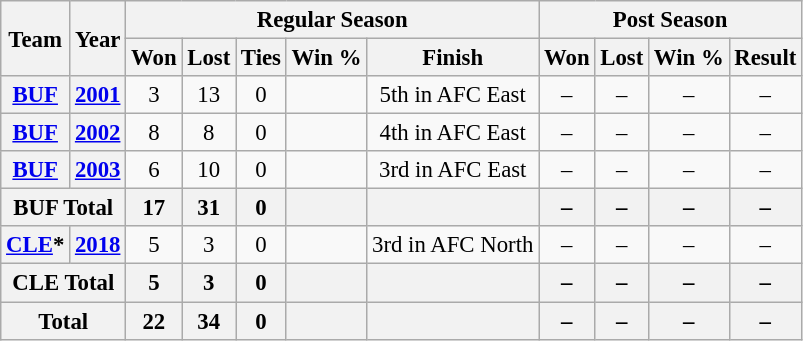<table class="wikitable" style="font-size: 95%; text-align:center;">
<tr>
<th rowspan="2">Team</th>
<th rowspan="2">Year</th>
<th colspan="5">Regular Season</th>
<th colspan="4">Post Season</th>
</tr>
<tr>
<th>Won</th>
<th>Lost</th>
<th>Ties</th>
<th>Win %</th>
<th>Finish</th>
<th>Won</th>
<th>Lost</th>
<th>Win %</th>
<th>Result</th>
</tr>
<tr>
<th><a href='#'>BUF</a></th>
<th><a href='#'>2001</a></th>
<td>3</td>
<td>13</td>
<td>0</td>
<td></td>
<td>5th in AFC East</td>
<td>–</td>
<td>–</td>
<td>–</td>
<td>–</td>
</tr>
<tr>
<th><a href='#'>BUF</a></th>
<th><a href='#'>2002</a></th>
<td>8</td>
<td>8</td>
<td>0</td>
<td></td>
<td>4th in AFC East</td>
<td>–</td>
<td>–</td>
<td>–</td>
<td>–</td>
</tr>
<tr>
<th><a href='#'>BUF</a></th>
<th><a href='#'>2003</a></th>
<td>6</td>
<td>10</td>
<td>0</td>
<td></td>
<td>3rd in AFC East</td>
<td>–</td>
<td>–</td>
<td>–</td>
<td>–</td>
</tr>
<tr>
<th colspan="2">BUF Total</th>
<th>17</th>
<th>31</th>
<th>0</th>
<th></th>
<th></th>
<th>–</th>
<th>–</th>
<th>–</th>
<th>–</th>
</tr>
<tr>
<th><a href='#'>CLE</a>*</th>
<th><a href='#'>2018</a></th>
<td>5</td>
<td>3</td>
<td>0</td>
<td></td>
<td>3rd in AFC North</td>
<td>–</td>
<td>–</td>
<td>–</td>
<td>–</td>
</tr>
<tr>
<th colspan="2">CLE Total</th>
<th>5</th>
<th>3</th>
<th>0</th>
<th></th>
<th></th>
<th>–</th>
<th>–</th>
<th>–</th>
<th>–</th>
</tr>
<tr>
<th colspan="2">Total</th>
<th>22</th>
<th>34</th>
<th>0</th>
<th></th>
<th></th>
<th>–</th>
<th>–</th>
<th>–</th>
<th>–</th>
</tr>
</table>
